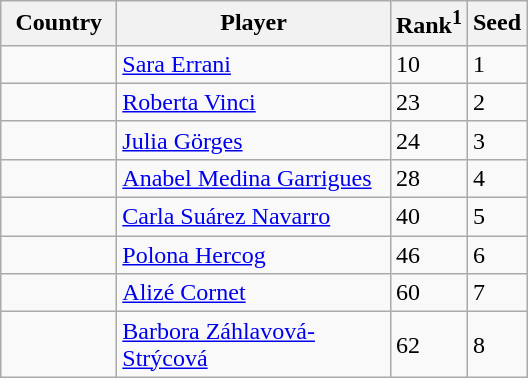<table class="sortable wikitable">
<tr>
<th width="70">Country</th>
<th width="175">Player</th>
<th>Rank<sup>1</sup></th>
<th>Seed</th>
</tr>
<tr>
<td></td>
<td><a href='#'>Sara Errani</a></td>
<td>10</td>
<td>1</td>
</tr>
<tr>
<td></td>
<td><a href='#'>Roberta Vinci</a></td>
<td>23</td>
<td>2</td>
</tr>
<tr>
<td></td>
<td><a href='#'>Julia Görges</a></td>
<td>24</td>
<td>3</td>
</tr>
<tr>
<td></td>
<td><a href='#'>Anabel Medina Garrigues</a></td>
<td>28</td>
<td>4</td>
</tr>
<tr>
<td></td>
<td><a href='#'>Carla Suárez Navarro</a></td>
<td>40</td>
<td>5</td>
</tr>
<tr>
<td></td>
<td><a href='#'>Polona Hercog</a></td>
<td>46</td>
<td>6</td>
</tr>
<tr>
<td></td>
<td><a href='#'>Alizé Cornet</a></td>
<td>60</td>
<td>7</td>
</tr>
<tr>
<td></td>
<td><a href='#'>Barbora Záhlavová-Strýcová</a></td>
<td>62</td>
<td>8</td>
</tr>
</table>
